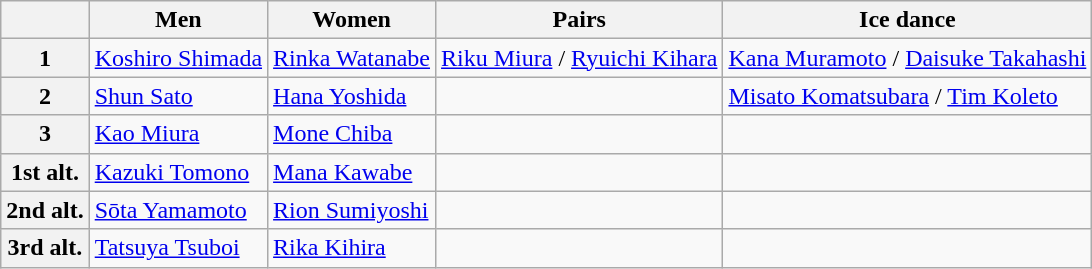<table class="wikitable">
<tr>
<th></th>
<th>Men</th>
<th>Women</th>
<th>Pairs</th>
<th>Ice dance</th>
</tr>
<tr>
<th>1</th>
<td><a href='#'>Koshiro Shimada</a></td>
<td><a href='#'>Rinka Watanabe</a></td>
<td><a href='#'>Riku Miura</a> / <a href='#'>Ryuichi Kihara</a></td>
<td><a href='#'>Kana Muramoto</a> / <a href='#'>Daisuke Takahashi</a></td>
</tr>
<tr>
<th>2</th>
<td><a href='#'>Shun Sato</a></td>
<td><a href='#'>Hana Yoshida</a></td>
<td></td>
<td><a href='#'>Misato Komatsubara</a> / <a href='#'>Tim Koleto</a></td>
</tr>
<tr>
<th>3</th>
<td><a href='#'>Kao Miura</a></td>
<td><a href='#'>Mone Chiba</a></td>
<td></td>
<td></td>
</tr>
<tr>
<th>1st alt.</th>
<td><a href='#'>Kazuki Tomono</a></td>
<td><a href='#'>Mana Kawabe</a></td>
<td></td>
<td></td>
</tr>
<tr>
<th>2nd alt.</th>
<td><a href='#'>Sōta Yamamoto</a></td>
<td><a href='#'>Rion Sumiyoshi</a></td>
<td></td>
<td></td>
</tr>
<tr>
<th>3rd alt.</th>
<td><a href='#'>Tatsuya Tsuboi</a></td>
<td><a href='#'>Rika Kihira</a></td>
<td></td>
<td></td>
</tr>
</table>
